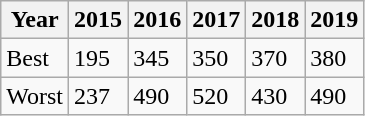<table class="wikitable">
<tr>
<th>Year</th>
<th>2015</th>
<th>2016</th>
<th>2017</th>
<th>2018</th>
<th>2019</th>
</tr>
<tr>
<td>Best</td>
<td>195</td>
<td>345</td>
<td>350</td>
<td>370</td>
<td>380</td>
</tr>
<tr>
<td>Worst</td>
<td>237</td>
<td>490</td>
<td>520</td>
<td>430</td>
<td>490</td>
</tr>
</table>
